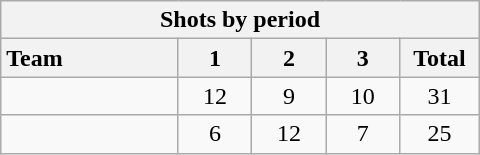<table class="wikitable" style="width:20em; text-align:right;">
<tr>
<th colspan=5>Shots by period</th>
</tr>
<tr>
<th style="width:8em; text-align:left;">Team</th>
<th style="width:3em;">1</th>
<th style="width:3em;">2</th>
<th style="width:3em;">3</th>
<th style="width:3em;">Total</th>
</tr>
<tr style="text-align:center;">
<td style="text-align:left;"></td>
<td>12</td>
<td>9</td>
<td>10</td>
<td>31</td>
</tr>
<tr style="text-align:center;">
<td style="text-align:left;"></td>
<td>6</td>
<td>12</td>
<td>7</td>
<td>25</td>
</tr>
</table>
